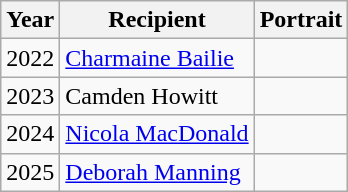<table class="wikitable sortable">
<tr>
<th>Year</th>
<th>Recipient</th>
<th scope="col" class="unsortable">Portrait</th>
</tr>
<tr>
<td>2022</td>
<td><a href='#'>Charmaine Bailie</a></td>
<td></td>
</tr>
<tr>
<td>2023</td>
<td>Camden Howitt</td>
<td></td>
</tr>
<tr>
<td>2024</td>
<td><a href='#'>Nicola MacDonald</a></td>
<td></td>
</tr>
<tr>
<td>2025</td>
<td><a href='#'>Deborah Manning</a></td>
<td></td>
</tr>
</table>
